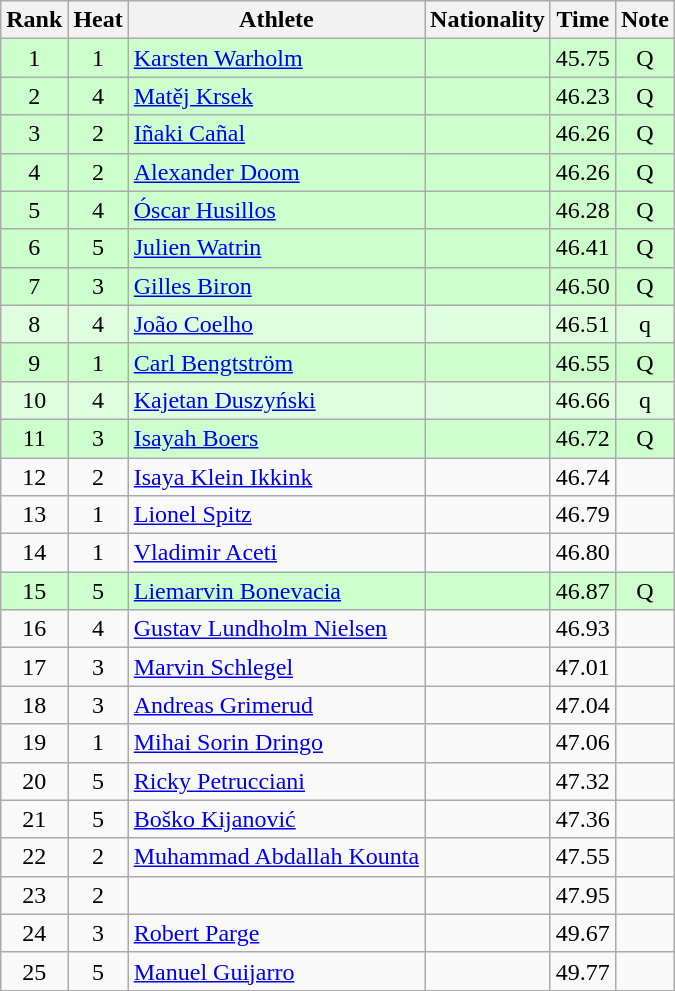<table class="wikitable sortable" style="text-align:center">
<tr>
<th>Rank</th>
<th>Heat</th>
<th>Athlete</th>
<th>Nationality</th>
<th>Time</th>
<th>Note</th>
</tr>
<tr bgcolor=ccffcc>
<td>1</td>
<td>1</td>
<td align=left><a href='#'>Karsten Warholm</a></td>
<td align=left></td>
<td>45.75</td>
<td>Q</td>
</tr>
<tr bgcolor=ccffcc>
<td>2</td>
<td>4</td>
<td align=left><a href='#'>Matěj Krsek</a></td>
<td align=left></td>
<td>46.23</td>
<td>Q</td>
</tr>
<tr bgcolor=ccffcc>
<td>3</td>
<td>2</td>
<td align=left><a href='#'>Iñaki Cañal</a></td>
<td align=left></td>
<td>46.26</td>
<td>Q</td>
</tr>
<tr bgcolor=ccffcc>
<td>4</td>
<td>2</td>
<td align=left><a href='#'>Alexander Doom</a></td>
<td align=left></td>
<td>46.26</td>
<td>Q</td>
</tr>
<tr bgcolor=ccffcc>
<td>5</td>
<td>4</td>
<td align=left><a href='#'>Óscar Husillos</a></td>
<td align=left></td>
<td>46.28</td>
<td>Q</td>
</tr>
<tr bgcolor=ccffcc>
<td>6</td>
<td>5</td>
<td align=left><a href='#'>Julien Watrin</a></td>
<td align=left></td>
<td>46.41</td>
<td>Q</td>
</tr>
<tr bgcolor=ccffcc>
<td>7</td>
<td>3</td>
<td align=left><a href='#'>Gilles Biron</a></td>
<td align=left></td>
<td>46.50</td>
<td>Q</td>
</tr>
<tr bgcolor=ddffdd>
<td>8</td>
<td>4</td>
<td align=left><a href='#'>João Coelho</a></td>
<td align=left></td>
<td>46.51</td>
<td>q</td>
</tr>
<tr bgcolor=ccffcc>
<td>9</td>
<td>1</td>
<td align=left><a href='#'>Carl Bengtström</a></td>
<td align=left></td>
<td>46.55</td>
<td>Q</td>
</tr>
<tr bgcolor=ddffdd>
<td>10</td>
<td>4</td>
<td align=left><a href='#'>Kajetan Duszyński</a></td>
<td align=left></td>
<td>46.66</td>
<td>q</td>
</tr>
<tr bgcolor=ccffcc>
<td>11</td>
<td>3</td>
<td align=left><a href='#'>Isayah Boers</a></td>
<td align=left></td>
<td>46.72</td>
<td>Q</td>
</tr>
<tr>
<td>12</td>
<td>2</td>
<td align=left><a href='#'>Isaya Klein Ikkink</a></td>
<td align=left></td>
<td>46.74</td>
<td></td>
</tr>
<tr>
<td>13</td>
<td>1</td>
<td align=left><a href='#'>Lionel Spitz</a></td>
<td align=left></td>
<td>46.79</td>
<td></td>
</tr>
<tr>
<td>14</td>
<td>1</td>
<td align=left><a href='#'>Vladimir Aceti</a></td>
<td align=left></td>
<td>46.80</td>
<td></td>
</tr>
<tr bgcolor=ccffcc>
<td>15</td>
<td>5</td>
<td align=left><a href='#'>Liemarvin Bonevacia</a></td>
<td align=left></td>
<td>46.87</td>
<td>Q</td>
</tr>
<tr>
<td>16</td>
<td>4</td>
<td align=left><a href='#'>Gustav Lundholm Nielsen</a></td>
<td align=left></td>
<td>46.93</td>
<td></td>
</tr>
<tr>
<td>17</td>
<td>3</td>
<td align=left><a href='#'>Marvin Schlegel</a></td>
<td align=left></td>
<td>47.01</td>
<td></td>
</tr>
<tr>
<td>18</td>
<td>3</td>
<td align=left><a href='#'>Andreas Grimerud</a></td>
<td align=left></td>
<td>47.04</td>
<td></td>
</tr>
<tr>
<td>19</td>
<td>1</td>
<td align=left><a href='#'>Mihai Sorin Dringo</a></td>
<td align=left></td>
<td>47.06</td>
<td></td>
</tr>
<tr>
<td>20</td>
<td>5</td>
<td align=left><a href='#'>Ricky Petrucciani</a></td>
<td align=left></td>
<td>47.32</td>
<td></td>
</tr>
<tr>
<td>21</td>
<td>5</td>
<td align=left><a href='#'>Boško Kijanović</a></td>
<td align=left></td>
<td>47.36</td>
<td></td>
</tr>
<tr>
<td>22</td>
<td>2</td>
<td align=left><a href='#'>Muhammad Abdallah Kounta</a></td>
<td align=left></td>
<td>47.55</td>
<td></td>
</tr>
<tr>
<td>23</td>
<td>2</td>
<td align=left></td>
<td align=left></td>
<td>47.95</td>
<td></td>
</tr>
<tr>
<td>24</td>
<td>3</td>
<td align=left><a href='#'>Robert Parge</a></td>
<td align=left></td>
<td>49.67</td>
<td></td>
</tr>
<tr>
<td>25</td>
<td>5</td>
<td align=left><a href='#'>Manuel Guijarro</a></td>
<td align=left></td>
<td>49.77</td>
<td></td>
</tr>
</table>
